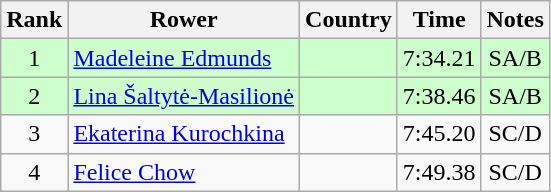<table class="wikitable" style="text-align:center">
<tr>
<th>Rank</th>
<th>Rower</th>
<th>Country</th>
<th>Time</th>
<th>Notes</th>
</tr>
<tr bgcolor=ccffcc>
<td>1</td>
<td align="left"><a href='#'>Madeleine Edmunds</a></td>
<td align="left"></td>
<td>7:34.21</td>
<td>SA/B</td>
</tr>
<tr bgcolor=ccffcc>
<td>2</td>
<td align="left"><a href='#'>Lina Šaltytė-Masilionė</a></td>
<td align="left"></td>
<td>7:38.46</td>
<td>SA/B</td>
</tr>
<tr>
<td>3</td>
<td align="left"><a href='#'>Ekaterina Kurochkina</a></td>
<td align="left"></td>
<td>7:45.20</td>
<td>SC/D</td>
</tr>
<tr>
<td>4</td>
<td align="left"><a href='#'>Felice Chow</a></td>
<td align="left"></td>
<td>7:49.38</td>
<td>SC/D</td>
</tr>
</table>
